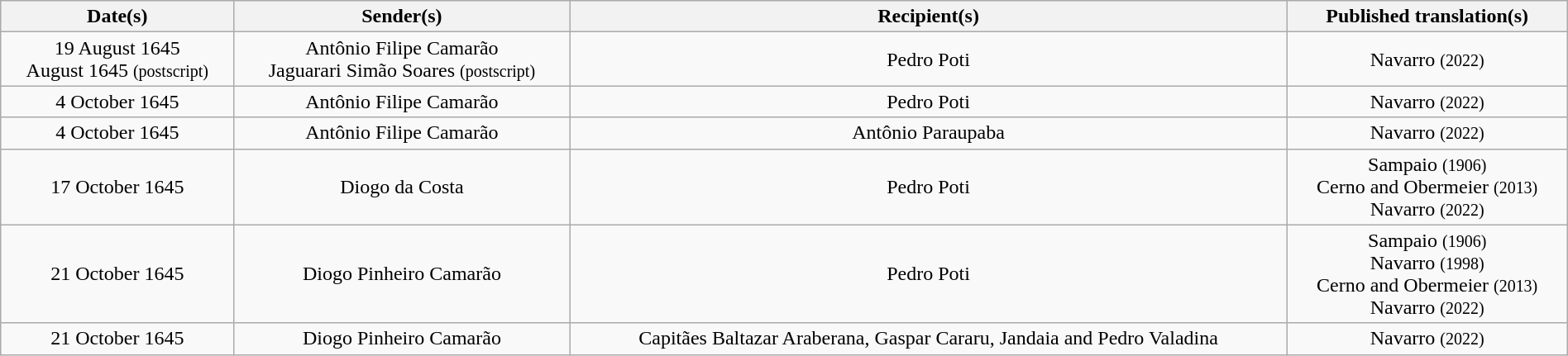<table class=wikitable style=width:100%>
<tr>
<th>Date(s)</th>
<th> Sender(s)</th>
<th> Recipient(s)</th>
<th>Published translation(s)</th>
</tr>
<tr>
<td style=text-align:center>19 August 1645<br>August 1645 <small>(postscript)</small></td>
<td style=text-align:center>Antônio Filipe Camarão<br>Jaguarari Simão Soares <small>(postscript)</small></td>
<td style=text-align:center>Pedro Poti</td>
<td style=text-align:center>Navarro <small>(2022)</small></td>
</tr>
<tr>
<td style=text-align:center>4 October 1645</td>
<td style=text-align:center>Antônio Filipe Camarão</td>
<td style=text-align:center>Pedro Poti</td>
<td style=text-align:center>Navarro <small>(2022)</small></td>
</tr>
<tr>
<td style=text-align:center>4 October 1645</td>
<td style=text-align:center>Antônio Filipe Camarão</td>
<td style=text-align:center>Antônio Paraupaba</td>
<td style=text-align:center>Navarro <small>(2022)</small></td>
</tr>
<tr>
<td style=text-align:center>17 October 1645</td>
<td style=text-align:center>Diogo da Costa</td>
<td style=text-align:center>Pedro Poti</td>
<td style=text-align:center>Sampaio <small>(1906)</small><br>Cerno and Obermeier <small>(2013)</small><br>Navarro <small>(2022)</small></td>
</tr>
<tr>
<td style=text-align:center>21 October 1645</td>
<td style=text-align:center>Diogo Pinheiro Camarão</td>
<td style=text-align:center>Pedro Poti</td>
<td style=text-align:center>Sampaio <small>(1906)</small><br>Navarro <small>(1998)</small><br>Cerno and Obermeier <small>(2013)</small><br>Navarro <small>(2022)</small></td>
</tr>
<tr>
<td style=text-align:center>21 October 1645</td>
<td style=text-align:center>Diogo Pinheiro Camarão</td>
<td style=text-align:center>Capitães Baltazar Araberana, Gaspar Cararu, Jandaia and Pedro Valadina</td>
<td style=text-align:center>Navarro <small>(2022)</small></td>
</tr>
</table>
